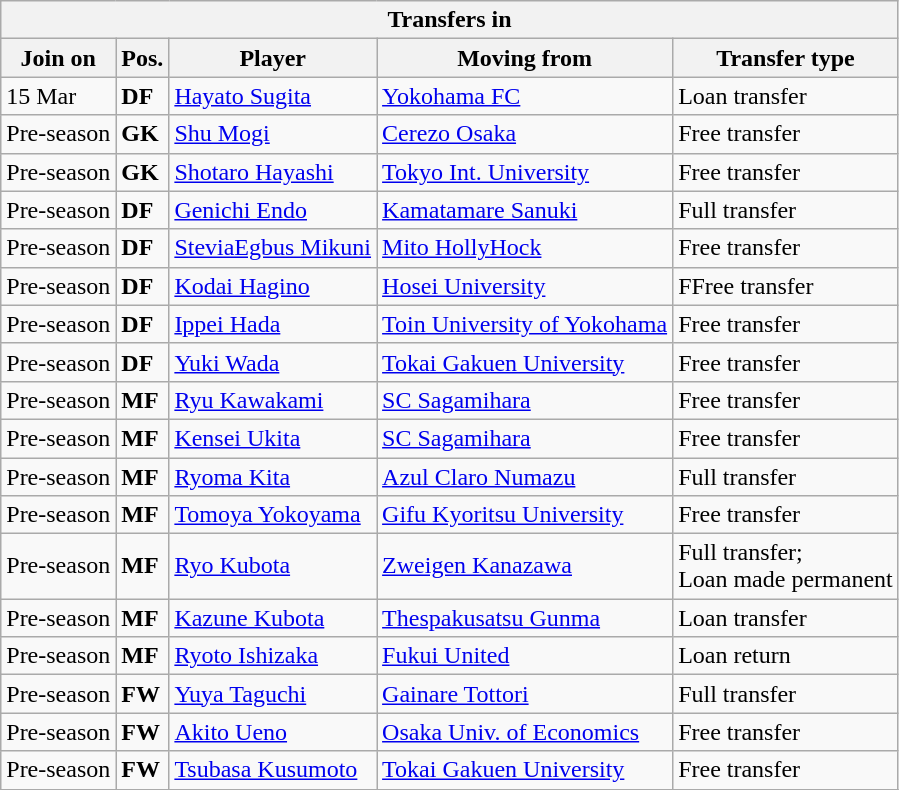<table class="wikitable sortable" style=“text-align:left;>
<tr>
<th colspan="5">Transfers in</th>
</tr>
<tr>
<th>Join on</th>
<th>Pos.</th>
<th>Player</th>
<th>Moving from</th>
<th>Transfer type</th>
</tr>
<tr>
<td>15 Mar</td>
<td><strong>DF</strong></td>
<td> <a href='#'>Hayato Sugita</a></td>
<td> <a href='#'>Yokohama FC</a></td>
<td>Loan transfer</td>
</tr>
<tr>
<td>Pre-season</td>
<td><strong>GK</strong></td>
<td> <a href='#'>Shu Mogi</a></td>
<td> <a href='#'>Cerezo Osaka</a></td>
<td>Free transfer</td>
</tr>
<tr>
<td>Pre-season</td>
<td><strong>GK</strong></td>
<td> <a href='#'>Shotaro Hayashi</a></td>
<td> <a href='#'>Tokyo Int. University</a></td>
<td>Free transfer</td>
</tr>
<tr>
<td>Pre-season</td>
<td><strong>DF</strong></td>
<td> <a href='#'>Genichi Endo</a></td>
<td> <a href='#'>Kamatamare Sanuki</a></td>
<td>Full transfer</td>
</tr>
<tr>
<td>Pre-season</td>
<td><strong>DF</strong></td>
<td> <a href='#'>SteviaEgbus Mikuni</a></td>
<td> <a href='#'>Mito HollyHock</a></td>
<td>Free transfer</td>
</tr>
<tr>
<td>Pre-season</td>
<td><strong>DF</strong></td>
<td> <a href='#'>Kodai Hagino</a></td>
<td> <a href='#'>Hosei University</a></td>
<td>FFree transfer</td>
</tr>
<tr>
<td>Pre-season</td>
<td><strong>DF</strong></td>
<td> <a href='#'>Ippei Hada</a></td>
<td> <a href='#'>Toin University of Yokohama</a></td>
<td>Free transfer</td>
</tr>
<tr>
<td>Pre-season</td>
<td><strong>DF</strong></td>
<td> <a href='#'>Yuki Wada</a></td>
<td> <a href='#'>Tokai Gakuen University</a></td>
<td>Free transfer</td>
</tr>
<tr>
<td>Pre-season</td>
<td><strong>MF</strong></td>
<td> <a href='#'>Ryu Kawakami</a></td>
<td> <a href='#'>SC Sagamihara</a></td>
<td>Free transfer</td>
</tr>
<tr>
<td>Pre-season</td>
<td><strong>MF</strong></td>
<td> <a href='#'>Kensei Ukita</a></td>
<td> <a href='#'>SC Sagamihara</a></td>
<td>Free transfer</td>
</tr>
<tr>
<td>Pre-season</td>
<td><strong>MF</strong></td>
<td> <a href='#'>Ryoma Kita</a></td>
<td> <a href='#'>Azul Claro Numazu</a></td>
<td>Full transfer</td>
</tr>
<tr>
<td>Pre-season</td>
<td><strong>MF</strong></td>
<td> <a href='#'>Tomoya Yokoyama</a></td>
<td> <a href='#'>Gifu Kyoritsu University</a></td>
<td>Free transfer</td>
</tr>
<tr>
<td>Pre-season</td>
<td><strong>MF</strong></td>
<td> <a href='#'>Ryo Kubota</a></td>
<td> <a href='#'>Zweigen Kanazawa</a></td>
<td>Full transfer;<br> Loan made permanent</td>
</tr>
<tr>
<td>Pre-season</td>
<td><strong>MF</strong></td>
<td> <a href='#'>Kazune Kubota</a></td>
<td> <a href='#'>Thespakusatsu Gunma</a></td>
<td>Loan transfer</td>
</tr>
<tr>
<td>Pre-season</td>
<td><strong>MF</strong></td>
<td> <a href='#'>Ryoto Ishizaka</a></td>
<td> <a href='#'>Fukui United</a></td>
<td>Loan return</td>
</tr>
<tr>
<td>Pre-season</td>
<td><strong>FW</strong></td>
<td> <a href='#'>Yuya Taguchi</a></td>
<td> <a href='#'>Gainare Tottori</a></td>
<td>Full transfer</td>
</tr>
<tr>
<td>Pre-season</td>
<td><strong>FW</strong></td>
<td> <a href='#'>Akito Ueno</a></td>
<td> <a href='#'>Osaka Univ. of Economics</a></td>
<td>Free transfer</td>
</tr>
<tr>
<td>Pre-season</td>
<td><strong>FW</strong></td>
<td> <a href='#'>Tsubasa Kusumoto</a></td>
<td> <a href='#'>Tokai Gakuen University</a></td>
<td>Free transfer</td>
</tr>
<tr>
</tr>
</table>
